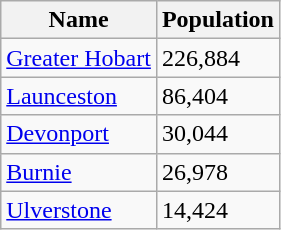<table class="wikitable sortable">
<tr>
<th>Name</th>
<th>Population</th>
</tr>
<tr>
<td><a href='#'>Greater Hobart</a></td>
<td>226,884</td>
</tr>
<tr>
<td><a href='#'>Launceston</a></td>
<td>86,404</td>
</tr>
<tr>
<td><a href='#'>Devonport</a></td>
<td>30,044</td>
</tr>
<tr>
<td><a href='#'>Burnie</a></td>
<td>26,978</td>
</tr>
<tr>
<td><a href='#'>Ulverstone</a></td>
<td>14,424</td>
</tr>
</table>
